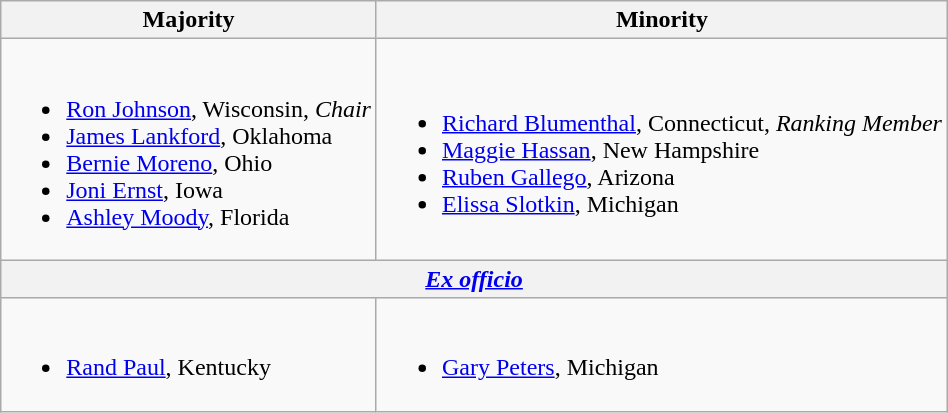<table class=wikitable>
<tr>
<th>Majority</th>
<th>Minority</th>
</tr>
<tr>
<td><br><ul><li><a href='#'>Ron Johnson</a>, Wisconsin, <em>Chair</em></li><li><a href='#'>James Lankford</a>, Oklahoma</li><li><a href='#'>Bernie Moreno</a>, Ohio</li><li><a href='#'>Joni Ernst</a>, Iowa</li><li><a href='#'>Ashley Moody</a>, Florida</li></ul></td>
<td><br><ul><li><a href='#'>Richard Blumenthal</a>, Connecticut, <em>Ranking Member</em></li><li><a href='#'>Maggie Hassan</a>, New Hampshire</li><li><a href='#'>Ruben Gallego</a>, Arizona</li><li><a href='#'>Elissa Slotkin</a>, Michigan</li></ul></td>
</tr>
<tr>
<th colspan="2"><em><a href='#'>Ex officio</a></em></th>
</tr>
<tr>
<td><br><ul><li><a href='#'>Rand Paul</a>, Kentucky</li></ul></td>
<td><br><ul><li><a href='#'>Gary Peters</a>, Michigan</li></ul></td>
</tr>
</table>
